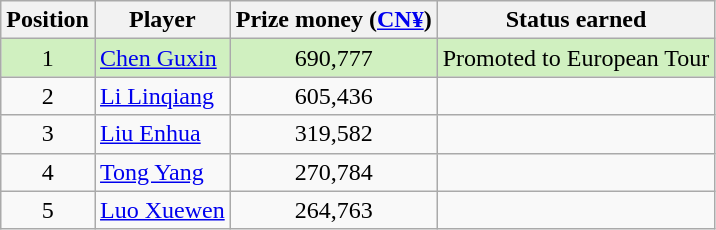<table class=wikitable>
<tr>
<th>Position</th>
<th>Player</th>
<th>Prize money (<a href='#'>CN¥</a>)</th>
<th>Status earned</th>
</tr>
<tr style="background:#D0F0C0;">
<td align=center>1</td>
<td> <a href='#'>Chen Guxin</a></td>
<td align=center>690,777</td>
<td>Promoted to European Tour</td>
</tr>
<tr>
<td align=center>2</td>
<td> <a href='#'>Li Linqiang</a></td>
<td align=center>605,436</td>
<td></td>
</tr>
<tr>
<td align=center>3</td>
<td> <a href='#'>Liu Enhua</a></td>
<td align=center>319,582</td>
<td></td>
</tr>
<tr>
<td align=center>4</td>
<td> <a href='#'>Tong Yang</a></td>
<td align=center>270,784</td>
<td></td>
</tr>
<tr>
<td align=center>5</td>
<td> <a href='#'>Luo Xuewen</a></td>
<td align=center>264,763</td>
<td></td>
</tr>
</table>
